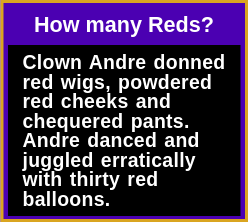<table align=right style="background-color: #4B00B2; margin-left: 15px; padding-top: 0px; padding-left: 1px; padding-right: 1px; padding-bottom: 0px; color: #FFFFFF; font-size: 90%; font-weight: bold; border: 2px; border-style: solid; border-color: #DAA520; text-align: center; font-family: Verdana, Arial; line-height:22px;">
<tr>
<td>How many Reds?</td>
</tr>
<tr>
<td style="background-color: #000000; padding-top: 5px; padding-left: 10px; padding-right: 10px; padding-bottom: 5px; color: #FFFFFF; font-size: 90%; font-weight: bold; text-align: left; line-height:13px; font-family: Verdana, Arial; letter-spacing: 0.2px; word-spacing: 1px;">Clown Andre donned<br><span>red wigs, powdered<br>red cheeks</span> and<br><span>chequered</span> pants.<br>Andre <span>danced and<br>juggled</span> erratically<br>with <span>thirty red<br>balloons.</span></td>
</tr>
</table>
